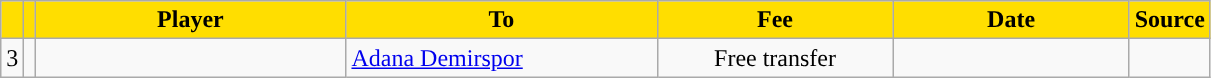<table class="wikitable sortable">
<tr>
<th style="background:#FFDE00"></th>
<th style="background:#FFDE00"></th>
<th width=200 style="background:#FFDE00">Player</th>
<th width=200 style="background:#FFDE00">To</th>
<th width=150 style="background:#FFDE00">Fee</th>
<th width=150 style="background:#FFDE00">Date</th>
<th style="background:#FFDE00">Source</th>
</tr>
<tr>
<td align=center>3</td>
<td align=center></td>
<td></td>
<td> <a href='#'>Adana Demirspor</a></td>
<td align=center>Free transfer</td>
<td align=center></td>
<td align=center></td>
</tr>
</table>
